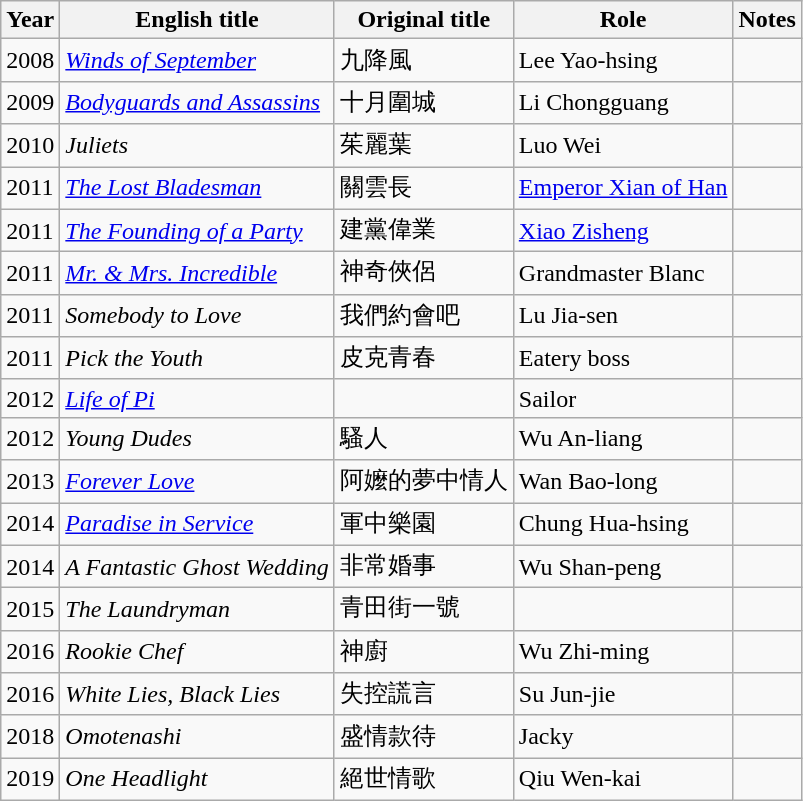<table class="wikitable sortable">
<tr>
<th>Year</th>
<th>English title</th>
<th>Original title</th>
<th>Role</th>
<th class="unsortable">Notes</th>
</tr>
<tr>
<td>2008</td>
<td><em><a href='#'>Winds of September</a></em></td>
<td>九降風</td>
<td>Lee Yao-hsing</td>
<td></td>
</tr>
<tr>
<td>2009</td>
<td><em><a href='#'>Bodyguards and Assassins</a></em></td>
<td>十月圍城</td>
<td>Li Chongguang</td>
<td></td>
</tr>
<tr>
<td>2010</td>
<td><em>Juliets</em></td>
<td>茱麗葉</td>
<td>Luo Wei</td>
<td></td>
</tr>
<tr>
<td>2011</td>
<td><em><a href='#'>The Lost Bladesman</a></em></td>
<td>關雲長</td>
<td><a href='#'>Emperor Xian of Han</a></td>
<td></td>
</tr>
<tr>
<td>2011</td>
<td><em><a href='#'>The Founding of a Party</a></em></td>
<td>建黨偉業</td>
<td><a href='#'>Xiao Zisheng</a></td>
<td></td>
</tr>
<tr>
<td>2011</td>
<td><em><a href='#'>Mr. & Mrs. Incredible</a></em></td>
<td>神奇俠侶</td>
<td>Grandmaster Blanc</td>
<td></td>
</tr>
<tr>
<td>2011</td>
<td><em>Somebody to Love</em></td>
<td>我們約會吧</td>
<td>Lu Jia-sen</td>
<td></td>
</tr>
<tr>
<td>2011</td>
<td><em>Pick the Youth</em></td>
<td>皮克青春</td>
<td>Eatery boss</td>
<td></td>
</tr>
<tr>
<td>2012</td>
<td><em><a href='#'>Life of Pi</a></em></td>
<td></td>
<td>Sailor</td>
<td></td>
</tr>
<tr>
<td>2012</td>
<td><em>Young Dudes</em></td>
<td>騷人</td>
<td>Wu An-liang</td>
<td></td>
</tr>
<tr>
<td>2013</td>
<td><em><a href='#'>Forever Love</a></em></td>
<td>阿嬤的夢中情人</td>
<td>Wan Bao-long</td>
<td></td>
</tr>
<tr>
<td>2014</td>
<td><em><a href='#'>Paradise in Service</a></em></td>
<td>軍中樂園</td>
<td>Chung Hua-hsing</td>
<td></td>
</tr>
<tr>
<td>2014</td>
<td><em>A Fantastic Ghost Wedding</em></td>
<td>非常婚事</td>
<td>Wu Shan-peng</td>
<td></td>
</tr>
<tr>
<td>2015</td>
<td><em>The Laundryman</em></td>
<td>青田街一號</td>
<td></td>
<td></td>
</tr>
<tr>
<td>2016</td>
<td><em>Rookie Chef</em></td>
<td>神廚</td>
<td>Wu Zhi-ming</td>
<td></td>
</tr>
<tr>
<td>2016</td>
<td><em>White Lies, Black Lies</em></td>
<td>失控謊言</td>
<td>Su Jun-jie</td>
<td></td>
</tr>
<tr>
<td>2018</td>
<td><em>Omotenashi</em></td>
<td>盛情款待</td>
<td>Jacky</td>
<td></td>
</tr>
<tr>
<td>2019</td>
<td><em>One Headlight</em></td>
<td>絕世情歌</td>
<td>Qiu Wen-kai</td>
<td></td>
</tr>
</table>
